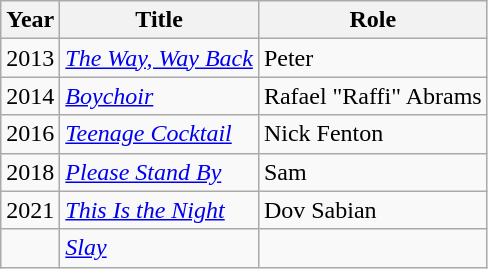<table class="wikitable sortable">
<tr>
<th>Year</th>
<th>Title</th>
<th>Role</th>
</tr>
<tr>
<td>2013</td>
<td><em><a href='#'>The Way, Way Back</a></em></td>
<td>Peter</td>
</tr>
<tr>
<td>2014</td>
<td><em><a href='#'>Boychoir</a></em></td>
<td>Rafael "Raffi" Abrams</td>
</tr>
<tr>
<td>2016</td>
<td><em><a href='#'>Teenage Cocktail</a></em></td>
<td>Nick Fenton</td>
</tr>
<tr>
<td>2018</td>
<td><em><a href='#'>Please Stand By</a></em></td>
<td>Sam</td>
</tr>
<tr>
<td>2021</td>
<td><em><a href='#'>This Is the Night</a></em></td>
<td>Dov Sabian</td>
</tr>
<tr>
<td></td>
<td><em><a href='#'>Slay</a></em></td>
<td></td>
</tr>
</table>
